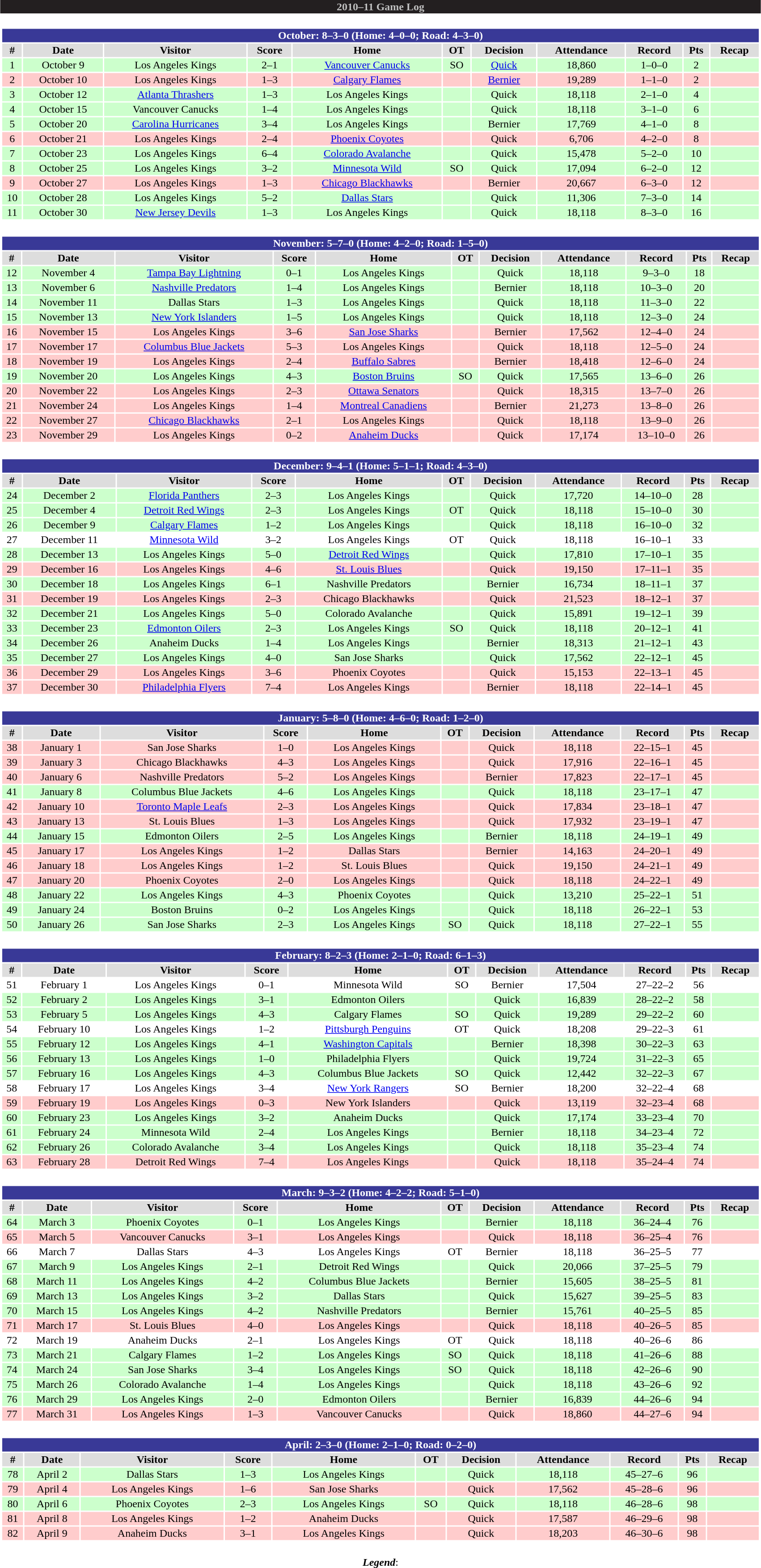<table class="toccolours"  style="width:90%; clear:both; margin:1.5em auto; text-align:center;">
<tr>
<th colspan="11" style="background:#231f20; color:silver;">2010–11 Game Log</th>
</tr>
<tr>
<td colspan=11><br><table class="toccolours collapsible collapsed" style="width:100%;">
<tr>
<th colspan="11" style="background:#393997; color:#fff;">October: 8–3–0 (Home: 4–0–0; Road: 4–3–0)</th>
</tr>
<tr style="text-align:center; background:#ddd;">
<td><strong>#</strong></td>
<td><strong>Date</strong></td>
<td><strong>Visitor</strong></td>
<td><strong>Score</strong></td>
<td><strong>Home</strong></td>
<td><strong>OT</strong></td>
<td><strong>Decision</strong></td>
<td><strong>Attendance</strong></td>
<td><strong>Record</strong></td>
<td><strong>Pts</strong></td>
<td><strong>Recap</strong></td>
</tr>
<tr style="text-align:center; background:#cfc;">
<td>1</td>
<td>October 9</td>
<td>Los Angeles Kings</td>
<td>2–1</td>
<td><a href='#'>Vancouver Canucks</a></td>
<td>SO</td>
<td><a href='#'>Quick</a></td>
<td>18,860</td>
<td>1–0–0</td>
<td>2</td>
<td></td>
</tr>
<tr style="text-align:center; background:#fcc;">
<td>2</td>
<td>October 10</td>
<td>Los Angeles Kings</td>
<td>1–3</td>
<td><a href='#'>Calgary Flames</a></td>
<td></td>
<td><a href='#'>Bernier</a></td>
<td>19,289</td>
<td>1–1–0</td>
<td>2</td>
<td></td>
</tr>
<tr style="text-align:center; background:#cfc;">
<td>3</td>
<td>October 12</td>
<td><a href='#'>Atlanta Thrashers</a></td>
<td>1–3</td>
<td>Los Angeles Kings</td>
<td></td>
<td>Quick</td>
<td>18,118</td>
<td>2–1–0</td>
<td>4</td>
<td></td>
</tr>
<tr style="text-align:center; background:#cfc;">
<td>4</td>
<td>October 15</td>
<td>Vancouver Canucks</td>
<td>1–4</td>
<td>Los Angeles Kings</td>
<td></td>
<td>Quick</td>
<td>18,118</td>
<td>3–1–0</td>
<td>6</td>
<td></td>
</tr>
<tr style="text-align:center; background:#cfc;">
<td>5</td>
<td>October 20</td>
<td><a href='#'>Carolina Hurricanes</a></td>
<td>3–4</td>
<td>Los Angeles Kings</td>
<td></td>
<td>Bernier</td>
<td>17,769</td>
<td>4–1–0</td>
<td>8</td>
<td></td>
</tr>
<tr style="text-align:center; background:#fcc;">
<td>6</td>
<td>October 21</td>
<td>Los Angeles Kings</td>
<td>2–4</td>
<td><a href='#'>Phoenix Coyotes</a></td>
<td></td>
<td>Quick</td>
<td>6,706</td>
<td>4–2–0</td>
<td>8</td>
<td></td>
</tr>
<tr style="text-align:center; background:#cfc;">
<td>7</td>
<td>October 23</td>
<td>Los Angeles Kings</td>
<td>6–4</td>
<td><a href='#'>Colorado Avalanche</a></td>
<td></td>
<td>Quick</td>
<td>15,478</td>
<td>5–2–0</td>
<td>10</td>
<td></td>
</tr>
<tr style="text-align:center; background:#cfc;">
<td>8</td>
<td>October 25</td>
<td>Los Angeles Kings</td>
<td>3–2</td>
<td><a href='#'>Minnesota Wild</a></td>
<td>SO</td>
<td>Quick</td>
<td>17,094</td>
<td>6–2–0</td>
<td>12</td>
<td></td>
</tr>
<tr style="text-align:center; background:#fcc;">
<td>9</td>
<td>October 27</td>
<td>Los Angeles Kings</td>
<td>1–3</td>
<td><a href='#'>Chicago Blackhawks</a></td>
<td></td>
<td>Bernier</td>
<td>20,667</td>
<td>6–3–0</td>
<td>12</td>
<td></td>
</tr>
<tr style="text-align:center; background:#cfc;">
<td>10</td>
<td>October 28</td>
<td>Los Angeles Kings</td>
<td>5–2</td>
<td><a href='#'>Dallas Stars</a></td>
<td></td>
<td>Quick</td>
<td>11,306</td>
<td>7–3–0</td>
<td>14</td>
<td></td>
</tr>
<tr style="text-align:center; background:#cfc;">
<td>11</td>
<td>October 30</td>
<td><a href='#'>New Jersey Devils</a></td>
<td>1–3</td>
<td>Los Angeles Kings</td>
<td></td>
<td>Quick</td>
<td>18,118</td>
<td>8–3–0</td>
<td>16</td>
<td></td>
</tr>
</table>
</td>
</tr>
<tr>
<td colspan=11><br><table class="toccolours collapsible collapsed" style="width:100%;">
<tr>
<th colspan="11" style="background:#393997; color:#fff;">November: 5–7–0 (Home: 4–2–0; Road: 1–5–0)</th>
</tr>
<tr style="text-align:center; background:#ddd;">
<td><strong>#</strong></td>
<td><strong>Date</strong></td>
<td><strong>Visitor</strong></td>
<td><strong>Score</strong></td>
<td><strong>Home</strong></td>
<td><strong>OT</strong></td>
<td><strong>Decision</strong></td>
<td><strong>Attendance</strong></td>
<td><strong>Record</strong></td>
<td><strong>Pts</strong></td>
<td><strong>Recap</strong></td>
</tr>
<tr style="text-align:center; background:#cfc;">
<td>12</td>
<td>November 4</td>
<td><a href='#'>Tampa Bay Lightning</a></td>
<td>0–1</td>
<td>Los Angeles Kings</td>
<td></td>
<td>Quick</td>
<td>18,118</td>
<td>9–3–0</td>
<td>18</td>
<td></td>
</tr>
<tr style="text-align:center; background:#cfc;">
<td>13</td>
<td>November 6</td>
<td><a href='#'>Nashville Predators</a></td>
<td>1–4</td>
<td>Los Angeles Kings</td>
<td></td>
<td>Bernier</td>
<td>18,118</td>
<td>10–3–0</td>
<td>20</td>
<td></td>
</tr>
<tr style="text-align:center; background:#cfc;">
<td>14</td>
<td>November 11</td>
<td>Dallas Stars</td>
<td>1–3</td>
<td>Los Angeles Kings</td>
<td></td>
<td>Quick</td>
<td>18,118</td>
<td>11–3–0</td>
<td>22</td>
<td></td>
</tr>
<tr style="text-align:center; background:#cfc;">
<td>15</td>
<td>November 13</td>
<td><a href='#'>New York Islanders</a></td>
<td>1–5</td>
<td>Los Angeles Kings</td>
<td></td>
<td>Quick</td>
<td>18,118</td>
<td>12–3–0</td>
<td>24</td>
<td></td>
</tr>
<tr style="text-align:center; background:#fcc;">
<td>16</td>
<td>November 15</td>
<td>Los Angeles Kings</td>
<td>3–6</td>
<td><a href='#'>San Jose Sharks</a></td>
<td></td>
<td>Bernier</td>
<td>17,562</td>
<td>12–4–0</td>
<td>24</td>
<td></td>
</tr>
<tr style="text-align:center; background:#fcc;">
<td>17</td>
<td>November 17</td>
<td><a href='#'>Columbus Blue Jackets</a></td>
<td>5–3</td>
<td>Los Angeles Kings</td>
<td></td>
<td>Quick</td>
<td>18,118</td>
<td>12–5–0</td>
<td>24</td>
<td></td>
</tr>
<tr style="text-align:center; background:#fcc;">
<td>18</td>
<td>November 19</td>
<td>Los Angeles Kings</td>
<td>2–4</td>
<td><a href='#'>Buffalo Sabres</a></td>
<td></td>
<td>Bernier</td>
<td>18,418</td>
<td>12–6–0</td>
<td>24</td>
<td></td>
</tr>
<tr style="text-align:center; background:#cfc;">
<td>19</td>
<td>November 20</td>
<td>Los Angeles Kings</td>
<td>4–3</td>
<td><a href='#'>Boston Bruins</a></td>
<td>SO</td>
<td>Quick</td>
<td>17,565</td>
<td>13–6–0</td>
<td>26</td>
<td></td>
</tr>
<tr style="text-align:center; background:#fcc;">
<td>20</td>
<td>November 22</td>
<td>Los Angeles Kings</td>
<td>2–3</td>
<td><a href='#'>Ottawa Senators</a></td>
<td></td>
<td>Quick</td>
<td>18,315</td>
<td>13–7–0</td>
<td>26</td>
<td></td>
</tr>
<tr style="text-align:center; background:#fcc;">
<td>21</td>
<td>November 24</td>
<td>Los Angeles Kings</td>
<td>1–4</td>
<td><a href='#'>Montreal Canadiens</a></td>
<td></td>
<td>Bernier</td>
<td>21,273</td>
<td>13–8–0</td>
<td>26</td>
<td></td>
</tr>
<tr style="text-align:center; background:#fcc;">
<td>22</td>
<td>November 27</td>
<td><a href='#'>Chicago Blackhawks</a></td>
<td>2–1</td>
<td>Los Angeles Kings</td>
<td></td>
<td>Quick</td>
<td>18,118</td>
<td>13–9–0</td>
<td>26</td>
<td></td>
</tr>
<tr style="text-align:center; background:#fcc;">
<td>23</td>
<td>November 29</td>
<td>Los Angeles Kings</td>
<td>0–2</td>
<td><a href='#'>Anaheim Ducks</a></td>
<td></td>
<td>Quick</td>
<td>17,174</td>
<td>13–10–0</td>
<td>26</td>
<td></td>
</tr>
</table>
</td>
</tr>
<tr>
<td colspan=11><br><table class="toccolours collapsible collapsed" style="width:100%;">
<tr>
<th colspan="11" style="background:#393997; color:#fff;">December: 9–4–1 (Home: 5–1–1; Road: 4–3–0)</th>
</tr>
<tr style="text-align:center; background:#ddd;">
<td><strong>#</strong></td>
<td><strong>Date</strong></td>
<td><strong>Visitor</strong></td>
<td><strong>Score</strong></td>
<td><strong>Home</strong></td>
<td><strong>OT</strong></td>
<td><strong>Decision</strong></td>
<td><strong>Attendance</strong></td>
<td><strong>Record</strong></td>
<td><strong>Pts</strong></td>
<td><strong>Recap</strong></td>
</tr>
<tr style="text-align:center; background:#cfc;">
<td>24</td>
<td>December 2</td>
<td><a href='#'>Florida Panthers</a></td>
<td>2–3</td>
<td>Los Angeles Kings</td>
<td></td>
<td>Quick</td>
<td>17,720</td>
<td>14–10–0</td>
<td>28</td>
<td></td>
</tr>
<tr style="text-align:center; background:#cfc;">
<td>25</td>
<td>December 4</td>
<td><a href='#'>Detroit Red Wings</a></td>
<td>2–3</td>
<td>Los Angeles Kings</td>
<td>OT</td>
<td>Quick</td>
<td>18,118</td>
<td>15–10–0</td>
<td>30</td>
<td></td>
</tr>
<tr style="text-align:center; background:#cfc;">
<td>26</td>
<td>December 9</td>
<td><a href='#'>Calgary Flames</a></td>
<td>1–2</td>
<td>Los Angeles Kings</td>
<td></td>
<td>Quick</td>
<td>18,118</td>
<td>16–10–0</td>
<td>32</td>
<td></td>
</tr>
<tr style="text-align:center; background:#fff;">
<td>27</td>
<td>December 11</td>
<td><a href='#'>Minnesota Wild</a></td>
<td>3–2</td>
<td>Los Angeles Kings</td>
<td>OT</td>
<td>Quick</td>
<td>18,118</td>
<td>16–10–1</td>
<td>33</td>
<td></td>
</tr>
<tr style="text-align:center; background:#cfc;">
<td>28</td>
<td>December 13</td>
<td>Los Angeles Kings</td>
<td>5–0</td>
<td><a href='#'>Detroit Red Wings</a></td>
<td></td>
<td>Quick</td>
<td>17,810</td>
<td>17–10–1</td>
<td>35</td>
<td></td>
</tr>
<tr style="text-align:center; background:#fcc;">
<td>29</td>
<td>December 16</td>
<td>Los Angeles Kings</td>
<td>4–6</td>
<td><a href='#'>St. Louis Blues</a></td>
<td></td>
<td>Quick</td>
<td>19,150</td>
<td>17–11–1</td>
<td>35</td>
<td></td>
</tr>
<tr style="text-align:center; background:#cfc;">
<td>30</td>
<td>December 18</td>
<td>Los Angeles Kings</td>
<td>6–1</td>
<td>Nashville Predators</td>
<td></td>
<td>Bernier</td>
<td>16,734</td>
<td>18–11–1</td>
<td>37</td>
<td></td>
</tr>
<tr style="text-align:center; background:#fcc;">
<td>31</td>
<td>December 19</td>
<td>Los Angeles Kings</td>
<td>2–3</td>
<td>Chicago Blackhawks</td>
<td></td>
<td>Quick</td>
<td>21,523</td>
<td>18–12–1</td>
<td>37</td>
<td></td>
</tr>
<tr style="text-align:center; background:#cfc;">
<td>32</td>
<td>December 21</td>
<td>Los Angeles Kings</td>
<td>5–0</td>
<td>Colorado Avalanche</td>
<td></td>
<td>Quick</td>
<td>15,891</td>
<td>19–12–1</td>
<td>39</td>
<td></td>
</tr>
<tr style="text-align:center; background:#cfc;">
<td>33</td>
<td>December 23</td>
<td><a href='#'>Edmonton Oilers</a></td>
<td>2–3</td>
<td>Los Angeles Kings</td>
<td>SO</td>
<td>Quick</td>
<td>18,118</td>
<td>20–12–1</td>
<td>41</td>
<td></td>
</tr>
<tr style="text-align:center; background:#cfc;">
<td>34</td>
<td>December 26</td>
<td>Anaheim Ducks</td>
<td>1–4</td>
<td>Los Angeles Kings</td>
<td></td>
<td>Bernier</td>
<td>18,313</td>
<td>21–12–1</td>
<td>43</td>
<td></td>
</tr>
<tr style="text-align:center; background:#cfc;">
<td>35</td>
<td>December 27</td>
<td>Los Angeles Kings</td>
<td>4–0</td>
<td>San Jose Sharks</td>
<td></td>
<td>Quick</td>
<td>17,562</td>
<td>22–12–1</td>
<td>45</td>
<td></td>
</tr>
<tr style="text-align:center; background:#fcc;">
<td>36</td>
<td>December 29</td>
<td>Los Angeles Kings</td>
<td>3–6</td>
<td>Phoenix Coyotes</td>
<td></td>
<td>Quick</td>
<td>15,153</td>
<td>22–13–1</td>
<td>45</td>
<td></td>
</tr>
<tr style="text-align:center; background:#fcc;">
<td>37</td>
<td>December 30</td>
<td><a href='#'>Philadelphia Flyers</a></td>
<td>7–4</td>
<td>Los Angeles Kings</td>
<td></td>
<td>Bernier</td>
<td>18,118</td>
<td>22–14–1</td>
<td>45</td>
<td></td>
</tr>
</table>
</td>
</tr>
<tr>
<td colspan=11><br><table class="toccolours collapsible collapsed" style="width:100%;">
<tr>
<th colspan="11" style="background:#393997; color:#fff;">January: 5–8–0 (Home: 4–6–0; Road: 1–2–0)</th>
</tr>
<tr style="text-align:center; background:#ddd;">
<td><strong>#</strong></td>
<td><strong>Date</strong></td>
<td><strong>Visitor</strong></td>
<td><strong>Score</strong></td>
<td><strong>Home</strong></td>
<td><strong>OT</strong></td>
<td><strong>Decision</strong></td>
<td><strong>Attendance</strong></td>
<td><strong>Record</strong></td>
<td><strong>Pts</strong></td>
<td><strong>Recap</strong></td>
</tr>
<tr style="text-align:center; background:#fcc;">
<td>38</td>
<td>January 1</td>
<td>San Jose Sharks</td>
<td>1–0</td>
<td>Los Angeles Kings</td>
<td></td>
<td>Quick</td>
<td>18,118</td>
<td>22–15–1</td>
<td>45</td>
<td></td>
</tr>
<tr style="text-align:center; background:#fcc;">
<td>39</td>
<td>January 3</td>
<td>Chicago Blackhawks</td>
<td>4–3</td>
<td>Los Angeles Kings</td>
<td></td>
<td>Quick</td>
<td>17,916</td>
<td>22–16–1</td>
<td>45</td>
<td></td>
</tr>
<tr style="text-align:center; background:#fcc;">
<td>40</td>
<td>January 6</td>
<td>Nashville Predators</td>
<td>5–2</td>
<td>Los Angeles Kings</td>
<td></td>
<td>Bernier</td>
<td>17,823</td>
<td>22–17–1</td>
<td>45</td>
<td></td>
</tr>
<tr style="text-align:center; background:#cfc;">
<td>41</td>
<td>January 8</td>
<td>Columbus Blue Jackets</td>
<td>4–6</td>
<td>Los Angeles Kings</td>
<td></td>
<td>Quick</td>
<td>18,118</td>
<td>23–17–1</td>
<td>47</td>
<td></td>
</tr>
<tr style="text-align:center; background:#fcc;">
<td>42</td>
<td>January 10</td>
<td><a href='#'>Toronto Maple Leafs</a></td>
<td>2–3</td>
<td>Los Angeles Kings</td>
<td></td>
<td>Quick</td>
<td>17,834</td>
<td>23–18–1</td>
<td>47</td>
<td></td>
</tr>
<tr style="text-align:center; background:#fcc;">
<td>43</td>
<td>January 13</td>
<td>St. Louis Blues</td>
<td>1–3</td>
<td>Los Angeles Kings</td>
<td></td>
<td>Quick</td>
<td>17,932</td>
<td>23–19–1</td>
<td>47</td>
<td></td>
</tr>
<tr style="text-align:center; background:#cfc;">
<td>44</td>
<td>January 15</td>
<td>Edmonton Oilers</td>
<td>2–5</td>
<td>Los Angeles Kings</td>
<td></td>
<td>Bernier</td>
<td>18,118</td>
<td>24–19–1</td>
<td>49</td>
<td></td>
</tr>
<tr style="text-align:center; background:#fcc;">
<td>45</td>
<td>January 17</td>
<td>Los Angeles Kings</td>
<td>1–2</td>
<td>Dallas Stars</td>
<td></td>
<td>Bernier</td>
<td>14,163</td>
<td>24–20–1</td>
<td>49</td>
<td></td>
</tr>
<tr style="text-align:center; background:#fcc;">
<td>46</td>
<td>January 18</td>
<td>Los Angeles Kings</td>
<td>1–2</td>
<td>St. Louis Blues</td>
<td></td>
<td>Quick</td>
<td>19,150</td>
<td>24–21–1</td>
<td>49</td>
<td></td>
</tr>
<tr style="text-align:center; background:#fcc;">
<td>47</td>
<td>January 20</td>
<td>Phoenix Coyotes</td>
<td>2–0</td>
<td>Los Angeles Kings</td>
<td></td>
<td>Quick</td>
<td>18,118</td>
<td>24–22–1</td>
<td>49</td>
<td></td>
</tr>
<tr style="text-align:center; background:#cfc;">
<td>48</td>
<td>January 22</td>
<td>Los Angeles Kings</td>
<td>4–3</td>
<td>Phoenix Coyotes</td>
<td></td>
<td>Quick</td>
<td>13,210</td>
<td>25–22–1</td>
<td>51</td>
<td></td>
</tr>
<tr style="text-align:center; background:#cfc;">
<td>49</td>
<td>January 24</td>
<td>Boston Bruins</td>
<td>0–2</td>
<td>Los Angeles Kings</td>
<td></td>
<td>Quick</td>
<td>18,118</td>
<td>26–22–1</td>
<td>53</td>
<td></td>
</tr>
<tr style="text-align:center; background:#cfc;">
<td>50</td>
<td>January 26</td>
<td>San Jose Sharks</td>
<td>2–3</td>
<td>Los Angeles Kings</td>
<td>SO</td>
<td>Quick</td>
<td>18,118</td>
<td>27–22–1</td>
<td>55</td>
<td></td>
</tr>
</table>
</td>
</tr>
<tr>
<td colspan=11><br><table class="toccolours collapsible collapsed" style="width:100%;">
<tr>
<th colspan="11" style="background:#393997; color:#fff;">February: 8–2–3 (Home: 2–1–0; Road: 6–1–3)</th>
</tr>
<tr style="text-align:center; background:#ddd;">
<td><strong>#</strong></td>
<td><strong>Date</strong></td>
<td><strong>Visitor</strong></td>
<td><strong>Score</strong></td>
<td><strong>Home</strong></td>
<td><strong>OT</strong></td>
<td><strong>Decision</strong></td>
<td><strong>Attendance</strong></td>
<td><strong>Record</strong></td>
<td><strong>Pts</strong></td>
<td><strong>Recap</strong></td>
</tr>
<tr style="text-align:center; background:#fff;">
<td>51</td>
<td>February 1</td>
<td>Los Angeles Kings</td>
<td>0–1</td>
<td>Minnesota Wild</td>
<td>SO</td>
<td>Bernier</td>
<td>17,504</td>
<td>27–22–2</td>
<td>56</td>
<td></td>
</tr>
<tr style="text-align:center; background:#cfc;">
<td>52</td>
<td>February 2</td>
<td>Los Angeles Kings</td>
<td>3–1</td>
<td>Edmonton Oilers</td>
<td></td>
<td>Quick</td>
<td>16,839</td>
<td>28–22–2</td>
<td>58</td>
<td></td>
</tr>
<tr style="text-align:center; background:#cfc;">
<td>53</td>
<td>February 5</td>
<td>Los Angeles Kings</td>
<td>4–3</td>
<td>Calgary Flames</td>
<td>SO</td>
<td>Quick</td>
<td>19,289</td>
<td>29–22–2</td>
<td>60</td>
<td></td>
</tr>
<tr style="text-align:center; background:fffffff;">
<td>54</td>
<td>February 10</td>
<td>Los Angeles Kings</td>
<td>1–2</td>
<td><a href='#'>Pittsburgh Penguins</a></td>
<td>OT</td>
<td>Quick</td>
<td>18,208</td>
<td>29–22–3</td>
<td>61</td>
<td></td>
</tr>
<tr style="text-align:center; background:#cfc;">
<td>55</td>
<td>February 12</td>
<td>Los Angeles Kings</td>
<td>4–1</td>
<td><a href='#'>Washington Capitals</a></td>
<td></td>
<td>Bernier</td>
<td>18,398</td>
<td>30–22–3</td>
<td>63</td>
<td></td>
</tr>
<tr style="text-align:center; background:#cfc;">
<td>56</td>
<td>February 13</td>
<td>Los Angeles Kings</td>
<td>1–0</td>
<td>Philadelphia Flyers</td>
<td></td>
<td>Quick</td>
<td>19,724</td>
<td>31–22–3</td>
<td>65</td>
<td></td>
</tr>
<tr style="text-align:center; background:#cfc;">
<td>57</td>
<td>February 16</td>
<td>Los Angeles Kings</td>
<td>4–3</td>
<td>Columbus Blue Jackets</td>
<td>SO</td>
<td>Quick</td>
<td>12,442</td>
<td>32–22–3</td>
<td>67</td>
<td></td>
</tr>
<tr style="text-align:center; background:#fff;">
<td>58</td>
<td>February 17</td>
<td>Los Angeles Kings</td>
<td>3–4</td>
<td><a href='#'>New York Rangers</a></td>
<td>SO</td>
<td>Bernier</td>
<td>18,200</td>
<td>32–22–4</td>
<td>68</td>
<td></td>
</tr>
<tr style="text-align:center; background:#fcc;">
<td>59</td>
<td>February 19</td>
<td>Los Angeles Kings</td>
<td>0–3</td>
<td>New York Islanders</td>
<td></td>
<td>Quick</td>
<td>13,119</td>
<td>32–23–4</td>
<td>68</td>
<td></td>
</tr>
<tr style="text-align:center; background:#cfc;">
<td>60</td>
<td>February 23</td>
<td>Los Angeles Kings</td>
<td>3–2</td>
<td>Anaheim Ducks</td>
<td></td>
<td>Quick</td>
<td>17,174</td>
<td>33–23–4</td>
<td>70</td>
<td></td>
</tr>
<tr style="text-align:center; background:#cfc;">
<td>61</td>
<td>February 24</td>
<td>Minnesota Wild</td>
<td>2–4</td>
<td>Los Angeles Kings</td>
<td></td>
<td>Bernier</td>
<td>18,118</td>
<td>34–23–4</td>
<td>72</td>
<td></td>
</tr>
<tr style="text-align:center; background:#cfc;">
<td>62</td>
<td>February 26</td>
<td>Colorado Avalanche</td>
<td>3–4</td>
<td>Los Angeles Kings</td>
<td></td>
<td>Quick</td>
<td>18,118</td>
<td>35–23–4</td>
<td>74</td>
<td></td>
</tr>
<tr style="text-align:center; background:#fcc;">
<td>63</td>
<td>February 28</td>
<td>Detroit Red Wings</td>
<td>7–4</td>
<td>Los Angeles Kings</td>
<td></td>
<td>Quick</td>
<td>18,118</td>
<td>35–24–4</td>
<td>74</td>
<td></td>
</tr>
</table>
</td>
</tr>
<tr>
<td colspan=11><br><table class="toccolours collapsible collapsed" style="width:100%;">
<tr>
<th colspan="11" style="background:#393997; color:#fff;">March: 9–3–2 (Home: 4–2–2; Road: 5–1–0)</th>
</tr>
<tr style="text-align:center; background:#ddd;">
<td><strong>#</strong></td>
<td><strong>Date</strong></td>
<td><strong>Visitor</strong></td>
<td><strong>Score</strong></td>
<td><strong>Home</strong></td>
<td><strong>OT</strong></td>
<td><strong>Decision</strong></td>
<td><strong>Attendance</strong></td>
<td><strong>Record</strong></td>
<td><strong>Pts</strong></td>
<td><strong>Recap</strong></td>
</tr>
<tr style="text-align:center; background:#cfc;">
<td>64</td>
<td>March 3</td>
<td>Phoenix Coyotes</td>
<td>0–1</td>
<td>Los Angeles Kings</td>
<td></td>
<td>Bernier</td>
<td>18,118</td>
<td>36–24–4</td>
<td>76</td>
<td></td>
</tr>
<tr style="text-align:center; background:#fcc;">
<td>65</td>
<td>March 5</td>
<td>Vancouver Canucks</td>
<td>3–1</td>
<td>Los Angeles Kings</td>
<td></td>
<td>Quick</td>
<td>18,118</td>
<td>36–25–4</td>
<td>76</td>
<td></td>
</tr>
<tr style="text-align:center; background:#fff;">
<td>66</td>
<td>March 7</td>
<td>Dallas Stars</td>
<td>4–3</td>
<td>Los Angeles Kings</td>
<td>OT</td>
<td>Bernier</td>
<td>18,118</td>
<td>36–25–5</td>
<td>77</td>
<td></td>
</tr>
<tr style="text-align:center; background:#cfc;">
<td>67</td>
<td>March 9</td>
<td>Los Angeles Kings</td>
<td>2–1</td>
<td>Detroit Red Wings</td>
<td></td>
<td>Quick</td>
<td>20,066</td>
<td>37–25–5</td>
<td>79</td>
<td></td>
</tr>
<tr style="text-align:center; background:#cfc;">
<td>68</td>
<td>March 11</td>
<td>Los Angeles Kings</td>
<td>4–2</td>
<td>Columbus Blue Jackets</td>
<td></td>
<td>Bernier</td>
<td>15,605</td>
<td>38–25–5</td>
<td>81</td>
<td></td>
</tr>
<tr style="text-align:center; background:#cfc;">
<td>69</td>
<td>March 13</td>
<td>Los Angeles Kings</td>
<td>3–2</td>
<td>Dallas Stars</td>
<td></td>
<td>Quick</td>
<td>15,627</td>
<td>39–25–5</td>
<td>83</td>
<td></td>
</tr>
<tr style="text-align:center; background:#cfc;">
<td>70</td>
<td>March 15</td>
<td>Los Angeles Kings</td>
<td>4–2</td>
<td>Nashville Predators</td>
<td></td>
<td>Bernier</td>
<td>15,761</td>
<td>40–25–5</td>
<td>85</td>
<td></td>
</tr>
<tr style="text-align:center; background:#fcc;">
<td>71</td>
<td>March 17</td>
<td>St. Louis Blues</td>
<td>4–0</td>
<td>Los Angeles Kings</td>
<td></td>
<td>Quick</td>
<td>18,118</td>
<td>40–26–5</td>
<td>85</td>
<td></td>
</tr>
<tr style="text-align:center; background:#fff;">
<td>72</td>
<td>March 19</td>
<td>Anaheim Ducks</td>
<td>2–1</td>
<td>Los Angeles Kings</td>
<td>OT</td>
<td>Quick</td>
<td>18,118</td>
<td>40–26–6</td>
<td>86</td>
<td></td>
</tr>
<tr style="text-align:center; background:#cfc;">
<td>73</td>
<td>March 21</td>
<td>Calgary Flames</td>
<td>1–2</td>
<td>Los Angeles Kings</td>
<td>SO</td>
<td>Quick</td>
<td>18,118</td>
<td>41–26–6</td>
<td>88</td>
<td></td>
</tr>
<tr style="text-align:center; background:#cfc;">
<td>74</td>
<td>March 24</td>
<td>San Jose Sharks</td>
<td>3–4</td>
<td>Los Angeles Kings</td>
<td>SO</td>
<td>Quick</td>
<td>18,118</td>
<td>42–26–6</td>
<td>90</td>
<td></td>
</tr>
<tr style="text-align:center; background:#cfc;">
<td>75</td>
<td>March 26</td>
<td>Colorado Avalanche</td>
<td>1–4</td>
<td>Los Angeles Kings</td>
<td></td>
<td>Quick</td>
<td>18,118</td>
<td>43–26–6</td>
<td>92</td>
<td></td>
</tr>
<tr style="text-align:center; background:#cfc;">
<td>76</td>
<td>March 29</td>
<td>Los Angeles Kings</td>
<td>2–0</td>
<td>Edmonton Oilers</td>
<td></td>
<td>Bernier</td>
<td>16,839</td>
<td>44–26–6</td>
<td>94</td>
<td></td>
</tr>
<tr style="text-align:center; background:#fcc;">
<td>77</td>
<td>March 31</td>
<td>Los Angeles Kings</td>
<td>1–3</td>
<td>Vancouver Canucks</td>
<td></td>
<td>Quick</td>
<td>18,860</td>
<td>44–27–6</td>
<td>94</td>
<td></td>
</tr>
</table>
</td>
</tr>
<tr>
<td colspan=11><br><table class="toccolours collapsible collapsed" style="width:100%;">
<tr>
<th colspan="11" style="background:#393997; color:#fff;">April: 2–3–0 (Home: 2–1–0; Road: 0–2–0)</th>
</tr>
<tr style="text-align:center; background:#ddd;">
<td><strong>#</strong></td>
<td><strong>Date</strong></td>
<td><strong>Visitor</strong></td>
<td><strong>Score</strong></td>
<td><strong>Home</strong></td>
<td><strong>OT</strong></td>
<td><strong>Decision</strong></td>
<td><strong>Attendance</strong></td>
<td><strong>Record</strong></td>
<td><strong>Pts</strong></td>
<td><strong>Recap</strong></td>
</tr>
<tr style="text-align:center; background:#cfc;">
<td>78</td>
<td>April 2</td>
<td>Dallas Stars</td>
<td>1–3</td>
<td>Los Angeles Kings</td>
<td></td>
<td>Quick</td>
<td>18,118</td>
<td>45–27–6</td>
<td>96</td>
<td></td>
</tr>
<tr style="text-align:center; background:#fcc;">
<td>79</td>
<td>April 4</td>
<td>Los Angeles Kings</td>
<td>1–6</td>
<td>San Jose Sharks</td>
<td></td>
<td>Quick</td>
<td>17,562</td>
<td>45–28–6</td>
<td>96</td>
<td></td>
</tr>
<tr style="text-align:center; background:#cfc;">
<td>80</td>
<td>April 6</td>
<td>Phoenix Coyotes</td>
<td>2–3</td>
<td>Los Angeles Kings</td>
<td>SO</td>
<td>Quick</td>
<td>18,118</td>
<td>46–28–6</td>
<td>98</td>
<td></td>
</tr>
<tr style="text-align:center; background:#fcc;">
<td>81</td>
<td>April 8</td>
<td>Los Angeles Kings</td>
<td>1–2</td>
<td>Anaheim Ducks</td>
<td></td>
<td>Quick</td>
<td>17,587</td>
<td>46–29–6</td>
<td>98</td>
<td></td>
</tr>
<tr style="text-align:center; background:#fcc;">
<td>82</td>
<td>April 9</td>
<td>Anaheim Ducks</td>
<td>3–1</td>
<td>Los Angeles Kings</td>
<td></td>
<td>Quick</td>
<td>18,203</td>
<td>46–30–6</td>
<td>98</td>
<td></td>
</tr>
</table>
</td>
</tr>
<tr>
<td colspan="11" style="text-align:center;"><br><strong><em>Legend</em></strong>:


</td>
</tr>
</table>
